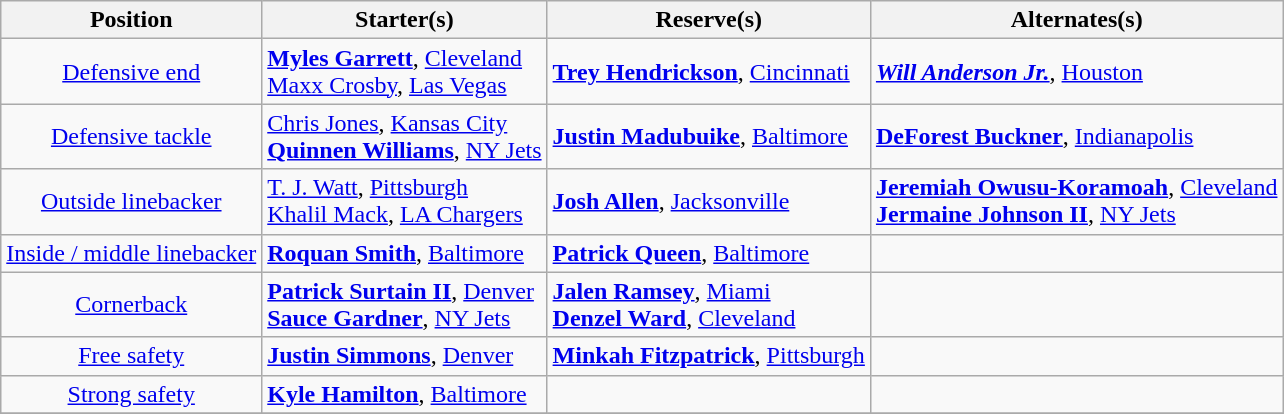<table class="wikitable">
<tr>
<th>Position</th>
<th>Starter(s)</th>
<th>Reserve(s)</th>
<th>Alternates(s)</th>
</tr>
<tr>
<td style="text-align:center"><a href='#'>Defensive end</a></td>
<td> <strong><a href='#'>Myles Garrett</a></strong>, <a href='#'>Cleveland</a><br> <a href='#'>Maxx Crosby</a>, <a href='#'>Las Vegas</a></td>
<td> <strong><a href='#'>Trey Hendrickson</a></strong>, <a href='#'>Cincinnati</a></td>
<td> <strong><em><a href='#'>Will Anderson Jr.</a></em></strong>, <a href='#'>Houston</a></td>
</tr>
<tr>
<td style="text-align:center"><a href='#'>Defensive tackle</a></td>
<td> <a href='#'>Chris Jones</a>, <a href='#'>Kansas City</a><br> <strong><a href='#'>Quinnen Williams</a></strong>, <a href='#'>NY Jets</a></td>
<td> <strong><a href='#'>Justin Madubuike</a></strong>, <a href='#'>Baltimore</a></td>
<td> <strong><a href='#'>DeForest Buckner</a></strong>, <a href='#'>Indianapolis</a></td>
</tr>
<tr>
<td style="text-align:center"><a href='#'>Outside linebacker</a></td>
<td> <a href='#'>T. J. Watt</a>, <a href='#'>Pittsburgh</a><br> <a href='#'>Khalil Mack</a>, <a href='#'>LA Chargers</a></td>
<td> <strong><a href='#'>Josh Allen</a></strong>, <a href='#'>Jacksonville</a></td>
<td> <strong><a href='#'>Jeremiah Owusu-Koramoah</a></strong>, <a href='#'>Cleveland</a><br> <strong><a href='#'>Jermaine Johnson II</a></strong>, <a href='#'>NY Jets</a></td>
</tr>
<tr>
<td style="text-align:center"><a href='#'>Inside / middle linebacker</a></td>
<td> <strong><a href='#'>Roquan Smith</a></strong>, <a href='#'>Baltimore</a></td>
<td> <strong><a href='#'>Patrick Queen</a></strong>, <a href='#'>Baltimore</a></td>
<td></td>
</tr>
<tr>
<td style="text-align:center"><a href='#'>Cornerback</a></td>
<td> <strong><a href='#'>Patrick Surtain II</a></strong>, <a href='#'>Denver</a><br> <strong><a href='#'>Sauce Gardner</a></strong>, <a href='#'>NY Jets</a></td>
<td> <strong><a href='#'>Jalen Ramsey</a></strong>, <a href='#'>Miami</a><br> <strong><a href='#'>Denzel Ward</a></strong>, <a href='#'>Cleveland</a></td>
<td></td>
</tr>
<tr>
<td style="text-align:center"><a href='#'>Free safety</a></td>
<td> <strong><a href='#'>Justin Simmons</a></strong>, <a href='#'>Denver</a></td>
<td> <strong><a href='#'>Minkah Fitzpatrick</a></strong>, <a href='#'>Pittsburgh</a></td>
<td></td>
</tr>
<tr>
<td style="text-align:center"><a href='#'>Strong safety</a></td>
<td> <strong><a href='#'>Kyle Hamilton</a></strong>, <a href='#'>Baltimore</a></td>
<td></td>
<td></td>
</tr>
<tr>
</tr>
</table>
